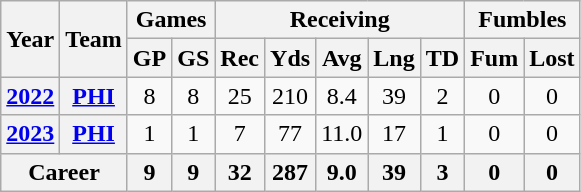<table class="wikitable" style="text-align:center">
<tr>
<th rowspan="2">Year</th>
<th rowspan="2">Team</th>
<th colspan="2">Games</th>
<th colspan="5">Receiving</th>
<th colspan="2">Fumbles</th>
</tr>
<tr>
<th>GP</th>
<th>GS</th>
<th>Rec</th>
<th>Yds</th>
<th>Avg</th>
<th>Lng</th>
<th>TD</th>
<th>Fum</th>
<th>Lost</th>
</tr>
<tr>
<th><a href='#'>2022</a></th>
<th><a href='#'>PHI</a></th>
<td>8</td>
<td>8</td>
<td>25</td>
<td>210</td>
<td>8.4</td>
<td>39</td>
<td>2</td>
<td>0</td>
<td>0</td>
</tr>
<tr>
<th><a href='#'>2023</a></th>
<th><a href='#'>PHI</a></th>
<td>1</td>
<td>1</td>
<td>7</td>
<td>77</td>
<td>11.0</td>
<td>17</td>
<td>1</td>
<td>0</td>
<td>0</td>
</tr>
<tr>
<th colspan="2">Career</th>
<th>9</th>
<th>9</th>
<th>32</th>
<th>287</th>
<th>9.0</th>
<th>39</th>
<th>3</th>
<th>0</th>
<th>0</th>
</tr>
</table>
